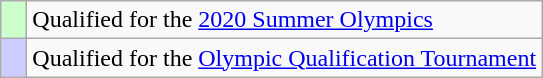<table class="wikitable" style="text-align: left;">
<tr>
<td width=10px bgcolor=#ccffcc></td>
<td>Qualified for the <a href='#'>2020 Summer Olympics</a></td>
</tr>
<tr>
<td width=10px bgcolor=#ccccff></td>
<td>Qualified for the <a href='#'>Olympic Qualification Tournament</a></td>
</tr>
</table>
